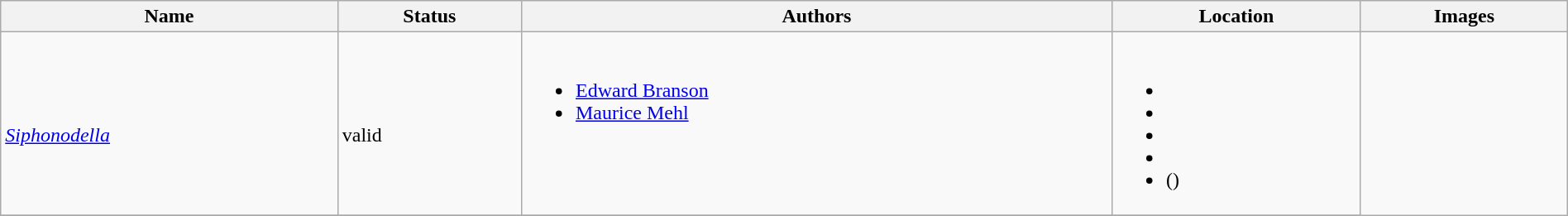<table class="wikitable sortable" align="center" width="100%">
<tr>
<th>Name</th>
<th>Status</th>
<th colspan="2">Authors</th>
<th class="unsortable">Location</th>
<th class="unsortable">Images</th>
</tr>
<tr>
<td><br><em><a href='#'>Siphonodella</a></em></td>
<td><br>valid</td>
<td style="border-right:0px" valign="top"><br><ul><li><a href='#'>Edward Branson</a></li><li><a href='#'>Maurice Mehl</a></li></ul></td>
<td style="border-left:0px" valign="top"></td>
<td><br><ul><li></li><li></li><li></li><li></li><li> ()</li></ul></td>
</tr>
<tr>
</tr>
</table>
